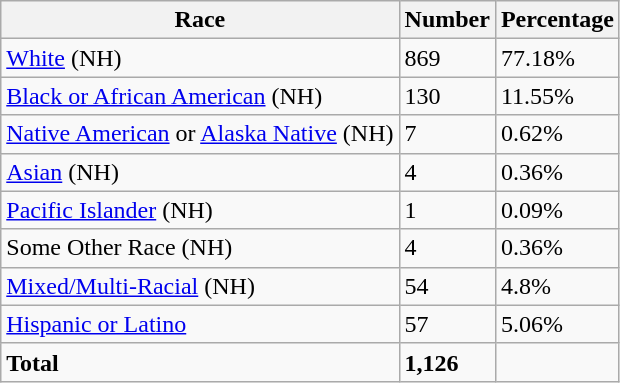<table class="wikitable">
<tr>
<th>Race</th>
<th>Number</th>
<th>Percentage</th>
</tr>
<tr>
<td><a href='#'>White</a> (NH)</td>
<td>869</td>
<td>77.18%</td>
</tr>
<tr>
<td><a href='#'>Black or African American</a> (NH)</td>
<td>130</td>
<td>11.55%</td>
</tr>
<tr>
<td><a href='#'>Native American</a> or <a href='#'>Alaska Native</a> (NH)</td>
<td>7</td>
<td>0.62%</td>
</tr>
<tr>
<td><a href='#'>Asian</a> (NH)</td>
<td>4</td>
<td>0.36%</td>
</tr>
<tr>
<td><a href='#'>Pacific Islander</a> (NH)</td>
<td>1</td>
<td>0.09%</td>
</tr>
<tr>
<td>Some Other Race (NH)</td>
<td>4</td>
<td>0.36%</td>
</tr>
<tr>
<td><a href='#'>Mixed/Multi-Racial</a> (NH)</td>
<td>54</td>
<td>4.8%</td>
</tr>
<tr>
<td><a href='#'>Hispanic or Latino</a></td>
<td>57</td>
<td>5.06%</td>
</tr>
<tr>
<td><strong>Total</strong></td>
<td><strong>1,126</strong></td>
<td></td>
</tr>
</table>
